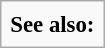<table class="infobox" style="font-size: 95%">
<tr>
<td><strong>See also:</strong><br></td>
</tr>
</table>
